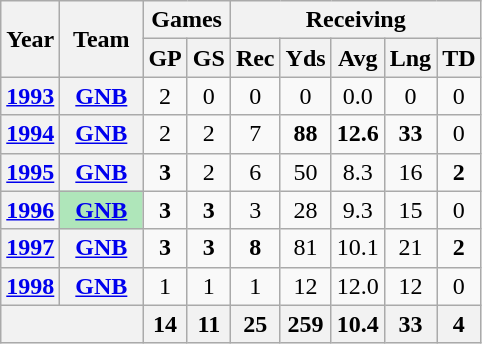<table class="wikitable" style="text-align:center">
<tr>
<th rowspan="2">Year</th>
<th rowspan="2">Team</th>
<th colspan="2">Games</th>
<th colspan="5">Receiving</th>
</tr>
<tr>
<th>GP</th>
<th>GS</th>
<th>Rec</th>
<th>Yds</th>
<th>Avg</th>
<th>Lng</th>
<th>TD</th>
</tr>
<tr>
<th><a href='#'>1993</a></th>
<th><a href='#'>GNB</a></th>
<td>2</td>
<td>0</td>
<td>0</td>
<td>0</td>
<td>0.0</td>
<td>0</td>
<td>0</td>
</tr>
<tr>
<th><a href='#'>1994</a></th>
<th><a href='#'>GNB</a></th>
<td>2</td>
<td>2</td>
<td>7</td>
<td><strong>88</strong></td>
<td><strong>12.6</strong></td>
<td><strong>33</strong></td>
<td>0</td>
</tr>
<tr>
<th><a href='#'>1995</a></th>
<th><a href='#'>GNB</a></th>
<td><strong>3</strong></td>
<td>2</td>
<td>6</td>
<td>50</td>
<td>8.3</td>
<td>16</td>
<td><strong>2</strong></td>
</tr>
<tr>
<th><a href='#'>1996</a></th>
<th style="background:#afe6ba; width:3em;"><a href='#'>GNB</a></th>
<td><strong>3</strong></td>
<td><strong>3</strong></td>
<td>3</td>
<td>28</td>
<td>9.3</td>
<td>15</td>
<td>0</td>
</tr>
<tr>
<th><a href='#'>1997</a></th>
<th><a href='#'>GNB</a></th>
<td><strong>3</strong></td>
<td><strong>3</strong></td>
<td><strong>8</strong></td>
<td>81</td>
<td>10.1</td>
<td>21</td>
<td><strong>2</strong></td>
</tr>
<tr>
<th><a href='#'>1998</a></th>
<th><a href='#'>GNB</a></th>
<td>1</td>
<td>1</td>
<td>1</td>
<td>12</td>
<td>12.0</td>
<td>12</td>
<td>0</td>
</tr>
<tr>
<th colspan="2"></th>
<th>14</th>
<th>11</th>
<th>25</th>
<th>259</th>
<th>10.4</th>
<th>33</th>
<th>4</th>
</tr>
</table>
